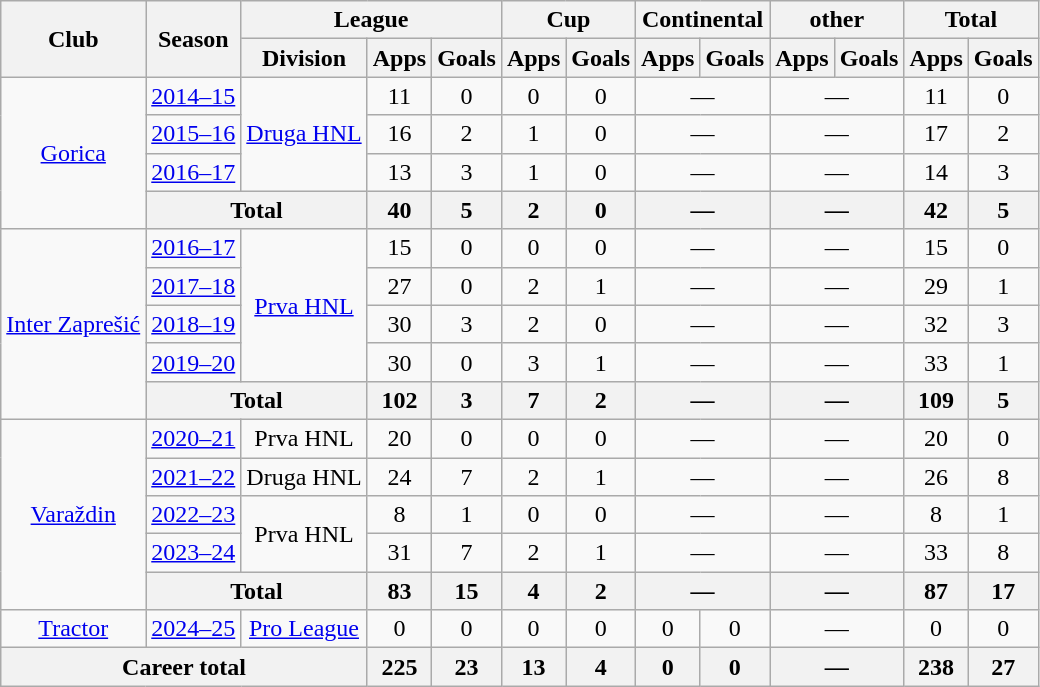<table class="wikitable" style="text-align:center">
<tr>
<th rowspan="2">Club</th>
<th rowspan="2">Season</th>
<th colspan="3">League</th>
<th colspan="2">Cup</th>
<th colspan="2">Continental</th>
<th colspan="2">other</th>
<th colspan="2">Total</th>
</tr>
<tr>
<th>Division</th>
<th>Apps</th>
<th>Goals</th>
<th>Apps</th>
<th>Goals</th>
<th>Apps</th>
<th>Goals</th>
<th>Apps</th>
<th>Goals</th>
<th>Apps</th>
<th>Goals</th>
</tr>
<tr>
<td rowspan="4"><a href='#'>Gorica</a></td>
<td><a href='#'>2014–15</a></td>
<td rowspan="3"><a href='#'>Druga HNL</a></td>
<td>11</td>
<td>0</td>
<td>0</td>
<td>0</td>
<td colspan="2">—</td>
<td colspan="2">—</td>
<td>11</td>
<td>0</td>
</tr>
<tr>
<td><a href='#'>2015–16</a></td>
<td>16</td>
<td>2</td>
<td>1</td>
<td>0</td>
<td colspan="2">—</td>
<td colspan="2">—</td>
<td>17</td>
<td>2</td>
</tr>
<tr>
<td><a href='#'>2016–17</a></td>
<td>13</td>
<td>3</td>
<td>1</td>
<td>0</td>
<td colspan="2">—</td>
<td colspan="2">—</td>
<td>14</td>
<td>3</td>
</tr>
<tr>
<th colspan="2">Total</th>
<th>40</th>
<th>5</th>
<th>2</th>
<th>0</th>
<th colspan="2">—</th>
<th colspan="2">—</th>
<th>42</th>
<th>5</th>
</tr>
<tr>
<td rowspan="5"><a href='#'>Inter Zaprešić</a></td>
<td><a href='#'>2016–17</a></td>
<td rowspan="4"><a href='#'>Prva HNL</a></td>
<td>15</td>
<td>0</td>
<td>0</td>
<td>0</td>
<td colspan="2">—</td>
<td colspan="2">—</td>
<td>15</td>
<td>0</td>
</tr>
<tr>
<td><a href='#'>2017–18</a></td>
<td>27</td>
<td>0</td>
<td>2</td>
<td>1</td>
<td colspan="2">—</td>
<td colspan="2">—</td>
<td>29</td>
<td>1</td>
</tr>
<tr>
<td><a href='#'>2018–19</a></td>
<td>30</td>
<td>3</td>
<td>2</td>
<td>0</td>
<td colspan="2">—</td>
<td colspan="2">—</td>
<td>32</td>
<td>3</td>
</tr>
<tr>
<td><a href='#'>2019–20</a></td>
<td>30</td>
<td>0</td>
<td>3</td>
<td>1</td>
<td colspan="2">—</td>
<td colspan="2">—</td>
<td>33</td>
<td>1</td>
</tr>
<tr>
<th colspan="2">Total</th>
<th>102</th>
<th>3</th>
<th>7</th>
<th>2</th>
<th colspan="2">—</th>
<th colspan="2">—</th>
<th>109</th>
<th>5</th>
</tr>
<tr>
<td rowspan="5"><a href='#'>Varaždin</a></td>
<td><a href='#'>2020–21</a></td>
<td>Prva HNL</td>
<td>20</td>
<td>0</td>
<td>0</td>
<td>0</td>
<td colspan="2">—</td>
<td colspan="2">—</td>
<td>20</td>
<td>0</td>
</tr>
<tr>
<td><a href='#'>2021–22</a></td>
<td>Druga HNL</td>
<td>24</td>
<td>7</td>
<td>2</td>
<td>1</td>
<td colspan="2">—</td>
<td colspan="2">—</td>
<td>26</td>
<td>8</td>
</tr>
<tr>
<td><a href='#'>2022–23</a></td>
<td rowspan="2">Prva HNL</td>
<td>8</td>
<td>1</td>
<td>0</td>
<td>0</td>
<td colspan="2">—</td>
<td colspan="2">—</td>
<td>8</td>
<td>1</td>
</tr>
<tr>
<td><a href='#'>2023–24</a></td>
<td>31</td>
<td>7</td>
<td>2</td>
<td>1</td>
<td colspan="2">—</td>
<td colspan="2">—</td>
<td>33</td>
<td>8</td>
</tr>
<tr>
<th colspan="2">Total</th>
<th>83</th>
<th>15</th>
<th>4</th>
<th>2</th>
<th colspan="2">—</th>
<th colspan="2">—</th>
<th>87</th>
<th>17</th>
</tr>
<tr>
<td rowspan="1"><a href='#'>Tractor</a></td>
<td><a href='#'>2024–25</a></td>
<td><a href='#'>Pro League</a></td>
<td>0</td>
<td>0</td>
<td>0</td>
<td>0</td>
<td>0</td>
<td>0</td>
<td colspan="2">—</td>
<td>0</td>
<td>0</td>
</tr>
<tr>
<th colspan="3">Career total</th>
<th>225</th>
<th>23</th>
<th>13</th>
<th>4</th>
<th>0</th>
<th>0</th>
<th colspan="2">—</th>
<th>238</th>
<th>27</th>
</tr>
</table>
